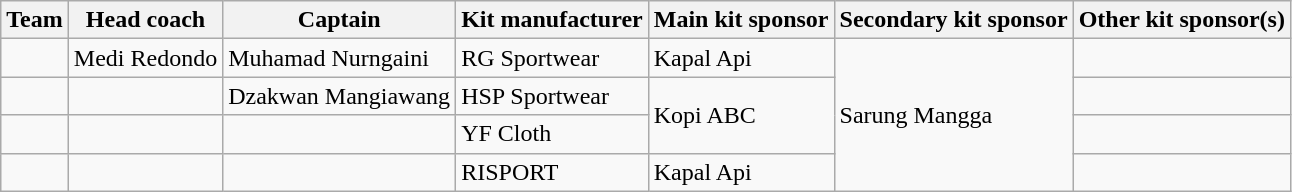<table class="wikitable">
<tr>
<th>Team</th>
<th>Head coach</th>
<th>Captain</th>
<th class="nowrap">Kit manufacturer</th>
<th>Main kit sponsor</th>
<th>Secondary kit sponsor</th>
<th>Other kit sponsor(s)</th>
</tr>
<tr>
<td></td>
<td> Medi Redondo</td>
<td> Muhamad Nurngaini</td>
<td> RG Sportwear</td>
<td>Kapal Api</td>
<td rowspan=4>Sarung Mangga</td>
<td></td>
</tr>
<tr>
<td></td>
<td></td>
<td> Dzakwan Mangiawang</td>
<td> HSP Sportwear</td>
<td rowspan=2>Kopi ABC</td>
<td></td>
</tr>
<tr>
<td></td>
<td></td>
<td></td>
<td> YF Cloth</td>
<td></td>
</tr>
<tr>
<td></td>
<td></td>
<td></td>
<td> RISPORT</td>
<td>Kapal Api</td>
<td></td>
</tr>
</table>
